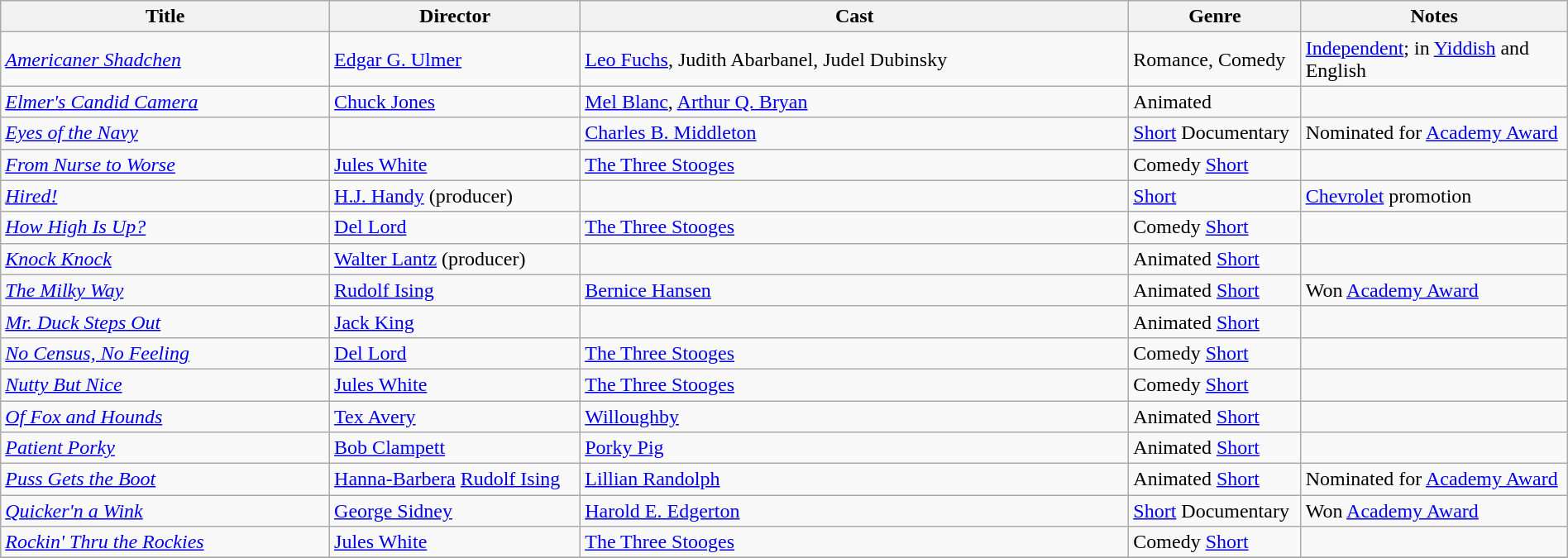<table class="wikitable" style="width:100%;">
<tr>
<th style="width:21%;">Title</th>
<th style="width:16%;">Director</th>
<th style="width:35%;">Cast</th>
<th style="width:11%;">Genre</th>
<th style="width:17%;">Notes</th>
</tr>
<tr>
<td><em><a href='#'>Americaner Shadchen</a></em></td>
<td><a href='#'>Edgar G. Ulmer</a></td>
<td><a href='#'>Leo Fuchs</a>, Judith Abarbanel, Judel Dubinsky</td>
<td>Romance, Comedy</td>
<td><a href='#'>Independent</a>; in <a href='#'>Yiddish</a> and English </td>
</tr>
<tr>
<td><em><a href='#'>Elmer's Candid Camera</a></em></td>
<td><a href='#'>Chuck Jones</a></td>
<td><a href='#'>Mel Blanc</a>, <a href='#'>Arthur Q. Bryan</a></td>
<td>Animated</td>
<td></td>
</tr>
<tr>
<td><em><a href='#'>Eyes of the Navy</a></em></td>
<td></td>
<td><a href='#'>Charles B. Middleton</a></td>
<td><a href='#'>Short</a> Documentary</td>
<td>Nominated for <a href='#'>Academy Award</a></td>
</tr>
<tr>
<td><em><a href='#'>From Nurse to Worse</a></em></td>
<td><a href='#'>Jules White</a></td>
<td><a href='#'>The Three Stooges</a></td>
<td>Comedy  <a href='#'>Short</a></td>
<td></td>
</tr>
<tr>
<td><em><a href='#'>Hired!</a></em></td>
<td><a href='#'>H.J. Handy</a> (producer)</td>
<td></td>
<td><a href='#'>Short</a></td>
<td><a href='#'>Chevrolet</a> promotion</td>
</tr>
<tr>
<td><em><a href='#'>How High Is Up?</a></em></td>
<td><a href='#'>Del Lord</a></td>
<td><a href='#'>The Three Stooges</a></td>
<td>Comedy <a href='#'>Short</a></td>
<td></td>
</tr>
<tr>
<td><em><a href='#'>Knock Knock</a></em></td>
<td><a href='#'>Walter Lantz</a> (producer)</td>
<td></td>
<td>Animated <a href='#'>Short</a></td>
<td></td>
</tr>
<tr>
<td><em><a href='#'>The Milky Way</a></em></td>
<td><a href='#'>Rudolf Ising</a></td>
<td><a href='#'>Bernice Hansen</a></td>
<td>Animated <a href='#'>Short</a></td>
<td>Won <a href='#'>Academy Award</a></td>
</tr>
<tr>
<td><em><a href='#'>Mr. Duck Steps Out</a></em></td>
<td><a href='#'>Jack King</a></td>
<td></td>
<td>Animated <a href='#'>Short</a></td>
<td></td>
</tr>
<tr>
<td><em><a href='#'>No Census, No Feeling</a></em></td>
<td><a href='#'>Del Lord</a></td>
<td><a href='#'>The Three Stooges</a></td>
<td>Comedy <a href='#'>Short</a></td>
<td></td>
</tr>
<tr>
<td><em><a href='#'>Nutty But Nice</a></em></td>
<td><a href='#'>Jules White</a></td>
<td><a href='#'>The Three Stooges</a></td>
<td>Comedy <a href='#'>Short</a></td>
<td></td>
</tr>
<tr>
<td><em><a href='#'>Of Fox and Hounds</a></em></td>
<td><a href='#'>Tex Avery</a></td>
<td><a href='#'>Willoughby</a></td>
<td>Animated <a href='#'>Short</a></td>
<td></td>
</tr>
<tr>
<td><em><a href='#'>Patient Porky</a></em></td>
<td><a href='#'>Bob Clampett</a></td>
<td><a href='#'>Porky Pig</a></td>
<td>Animated <a href='#'>Short</a></td>
<td></td>
</tr>
<tr>
<td><em><a href='#'>Puss Gets the Boot</a></em></td>
<td><a href='#'>Hanna-Barbera</a> <a href='#'>Rudolf Ising</a></td>
<td><a href='#'>Lillian Randolph</a></td>
<td>Animated <a href='#'>Short</a></td>
<td>Nominated for <a href='#'>Academy Award</a></td>
</tr>
<tr>
<td><em><a href='#'>Quicker'n a Wink</a></em></td>
<td><a href='#'>George Sidney</a></td>
<td><a href='#'>Harold E. Edgerton</a></td>
<td><a href='#'>Short</a> Documentary</td>
<td>Won <a href='#'>Academy Award</a></td>
</tr>
<tr>
<td><em><a href='#'>Rockin' Thru the Rockies</a></em></td>
<td><a href='#'>Jules White</a></td>
<td><a href='#'>The Three Stooges</a></td>
<td>Comedy <a href='#'>Short</a></td>
<td></td>
</tr>
<tr>
</tr>
</table>
